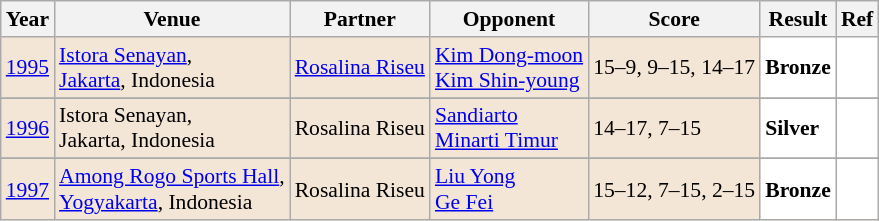<table class="sortable wikitable" style="font-size: 90%">
<tr>
<th>Year</th>
<th>Venue</th>
<th>Partner</th>
<th>Opponent</th>
<th>Score</th>
<th>Result</th>
<th>Ref</th>
</tr>
<tr style="background:#F3E6D7">
<td align="center"><a href='#'>1995</a></td>
<td align="left"><a href='#'>Istora Senayan</a>,<br><a href='#'>Jakarta</a>, Indonesia</td>
<td align="left"> <a href='#'>Rosalina Riseu</a></td>
<td align="left"> <a href='#'>Kim Dong-moon</a><br> <a href='#'>Kim Shin-young</a></td>
<td align="left">15–9, 9–15, 14–17</td>
<td style="text-align:left; background:white"> <strong>Bronze</strong></td>
<td style="text-align:center; background:white"></td>
</tr>
<tr>
</tr>
<tr style="background:#F3E6D7">
<td align="center"><a href='#'>1996</a></td>
<td align="left">Istora Senayan,<br>Jakarta, Indonesia</td>
<td align="left"> Rosalina Riseu</td>
<td align="left"> <a href='#'>Sandiarto</a><br> <a href='#'>Minarti Timur</a></td>
<td align="left">14–17, 7–15</td>
<td style="text-align:left; background:white"> <strong>Silver</strong></td>
<td style="text-align:center; background:white"></td>
</tr>
<tr>
</tr>
<tr style="background:#F3E6D7">
<td align="center"><a href='#'>1997</a></td>
<td align="left"><a href='#'>Among Rogo Sports Hall</a>,<br><a href='#'>Yogyakarta</a>, Indonesia</td>
<td align="left"> Rosalina Riseu</td>
<td align="left"> <a href='#'>Liu Yong</a><br> <a href='#'>Ge Fei</a></td>
<td align="left">15–12, 7–15, 2–15</td>
<td style="text-align:left; background:white"> <strong>Bronze</strong></td>
<td style="text-align:center; background:white"></td>
</tr>
</table>
